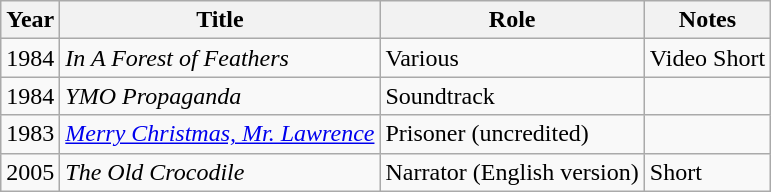<table class="wikitable sortable">
<tr>
<th>Year</th>
<th>Title</th>
<th>Role</th>
<th>Notes</th>
</tr>
<tr>
<td>1984</td>
<td><em>In A Forest of Feathers</em></td>
<td>Various</td>
<td>Video Short</td>
</tr>
<tr>
<td>1984</td>
<td><em>YMO Propaganda</em></td>
<td>Soundtrack</td>
<td></td>
</tr>
<tr>
<td>1983</td>
<td><em><a href='#'>Merry Christmas, Mr. Lawrence</a></em></td>
<td>Prisoner (uncredited)</td>
<td></td>
</tr>
<tr>
<td>2005</td>
<td><em>The Old Crocodile</em></td>
<td>Narrator (English version)</td>
<td>Short</td>
</tr>
</table>
